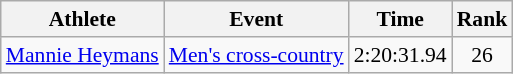<table class=wikitable style="font-size:90%">
<tr>
<th>Athlete</th>
<th>Event</th>
<th>Time</th>
<th>Rank</th>
</tr>
<tr align=center>
<td align=left><a href='#'>Mannie Heymans</a></td>
<td align=left><a href='#'>Men's cross-country</a></td>
<td>2:20:31.94</td>
<td>26</td>
</tr>
</table>
